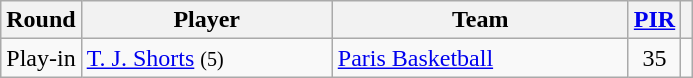<table class="wikitable sortable" style="text-align: center;">
<tr>
<th>Round</th>
<th style="width:160px;">Player</th>
<th style="width:190px;">Team</th>
<th><a href='#'>PIR</a></th>
<th></th>
</tr>
<tr>
<td>Play-in</td>
<td style="text-align:left;"> <a href='#'>T. J. Shorts</a> <small>(5)</small></td>
<td style="text-align:left;"> <a href='#'>Paris Basketball</a></td>
<td>35</td>
<td></td>
</tr>
</table>
